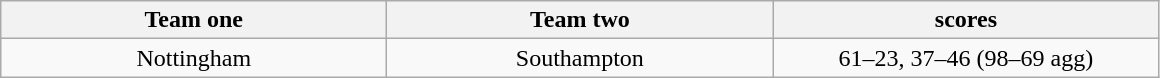<table class="wikitable" style="text-align: center">
<tr>
<th width=250>Team one</th>
<th width=250>Team two</th>
<th width=250>scores</th>
</tr>
<tr>
<td>Nottingham</td>
<td>Southampton</td>
<td>61–23, 37–46 (98–69 agg)</td>
</tr>
</table>
